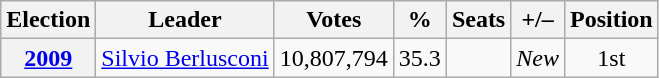<table class="wikitable" style="text-align:center">
<tr>
<th>Election</th>
<th>Leader</th>
<th>Votes</th>
<th>%</th>
<th>Seats</th>
<th>+/–</th>
<th>Position</th>
</tr>
<tr>
<th><a href='#'>2009</a></th>
<td><a href='#'>Silvio Berlusconi</a></td>
<td>10,807,794</td>
<td>35.3</td>
<td></td>
<td><em>New</em></td>
<td>1st</td>
</tr>
</table>
